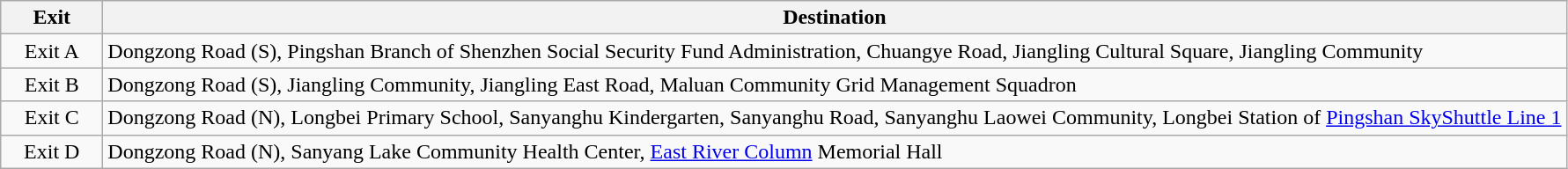<table class="wikitable">
<tr>
<th style="width:70px">Exit</th>
<th>Destination</th>
</tr>
<tr>
<td align=center>Exit A</td>
<td>Dongzong Road (S), Pingshan Branch of Shenzhen Social Security Fund Administration, Chuangye Road, Jiangling Cultural Square, Jiangling Community</td>
</tr>
<tr>
<td align=center>Exit B</td>
<td>Dongzong Road (S), Jiangling Community, Jiangling East Road, Maluan Community Grid Management Squadron</td>
</tr>
<tr>
<td align=center>Exit C</td>
<td>Dongzong Road (N), Longbei Primary School, Sanyanghu Kindergarten, Sanyanghu Road, Sanyanghu Laowei Community, Longbei Station of <a href='#'>Pingshan SkyShuttle Line 1</a></td>
</tr>
<tr>
<td align=center>Exit D</td>
<td>Dongzong Road (N), Sanyang Lake Community Health Center, <a href='#'>East River Column</a> Memorial Hall</td>
</tr>
</table>
